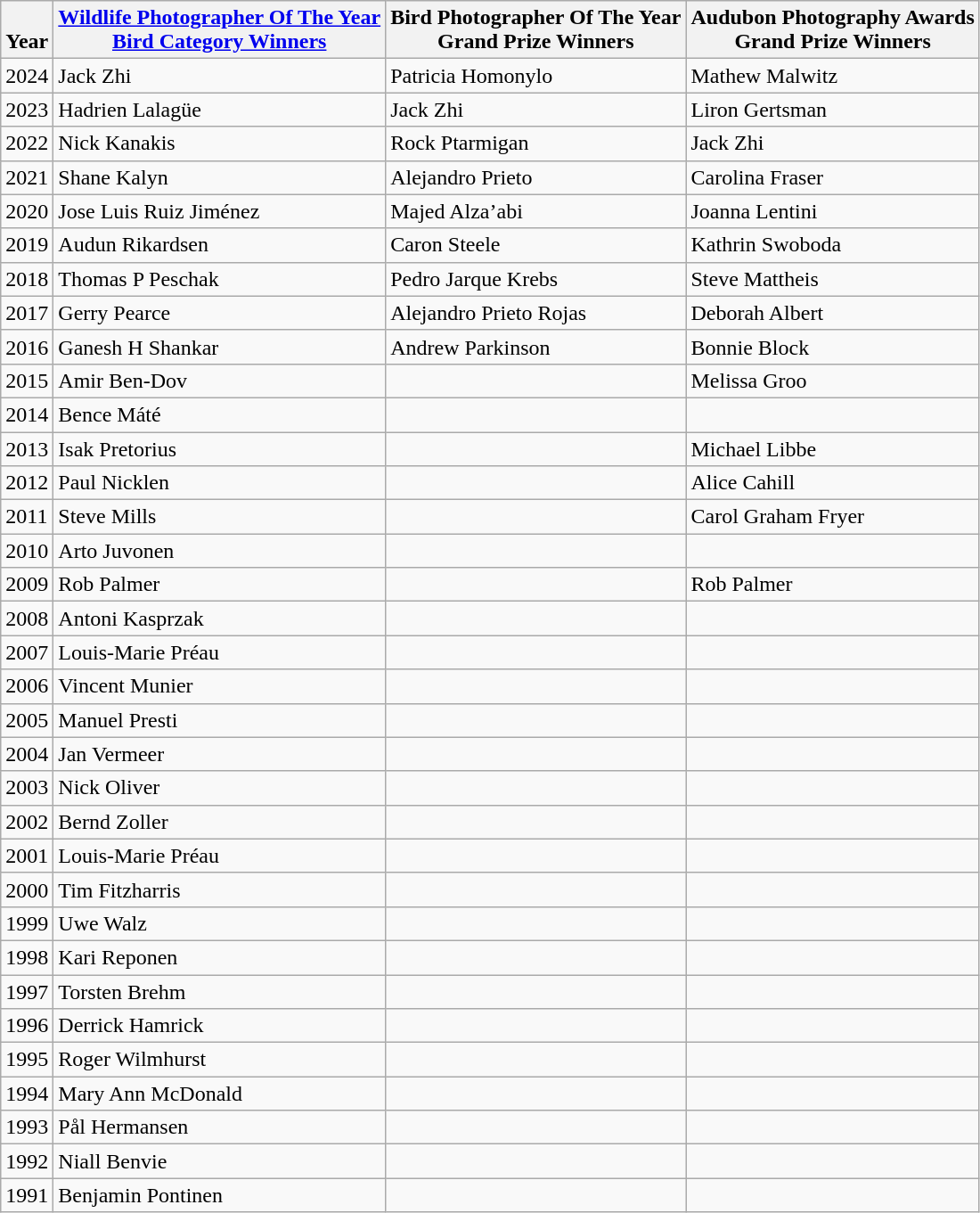<table class="wikitable">
<tr>
<th><br>Year</th>
<th><strong><a href='#'>Wildlife Photographer Of The Year<br>Bird Category Winners</a></strong></th>
<th><strong>Bird Photographer Of The Year<br>Grand Prize Winners</strong></th>
<th><strong>Audubon Photography Awards<br>Grand Prize Winners</strong></th>
</tr>
<tr>
<td>2024</td>
<td>Jack Zhi</td>
<td>Patricia Homonylo</td>
<td>Mathew Malwitz</td>
</tr>
<tr>
<td>2023</td>
<td>Hadrien Lalagüe</td>
<td>Jack Zhi</td>
<td>Liron Gertsman</td>
</tr>
<tr>
<td>2022</td>
<td>Nick Kanakis</td>
<td>Rock Ptarmigan</td>
<td>Jack Zhi</td>
</tr>
<tr>
<td>2021</td>
<td>Shane Kalyn</td>
<td>Alejandro Prieto</td>
<td>Carolina Fraser</td>
</tr>
<tr>
<td>2020</td>
<td>Jose Luis Ruiz Jiménez</td>
<td>Majed Alza’abi</td>
<td>Joanna Lentini</td>
</tr>
<tr>
<td>2019</td>
<td>Audun Rikardsen</td>
<td>Caron Steele</td>
<td>Kathrin Swoboda</td>
</tr>
<tr>
<td>2018</td>
<td>Thomas P Peschak</td>
<td>Pedro Jarque Krebs</td>
<td>Steve Mattheis</td>
</tr>
<tr>
<td>2017</td>
<td>Gerry Pearce</td>
<td>Alejandro Prieto Rojas</td>
<td>Deborah Albert</td>
</tr>
<tr>
<td>2016</td>
<td>Ganesh H Shankar</td>
<td>Andrew Parkinson</td>
<td>Bonnie Block</td>
</tr>
<tr>
<td>2015</td>
<td>Amir Ben-Dov</td>
<td></td>
<td>Melissa Groo</td>
</tr>
<tr>
<td>2014</td>
<td>Bence Máté</td>
<td></td>
<td></td>
</tr>
<tr>
<td>2013</td>
<td>Isak Pretorius</td>
<td></td>
<td>Michael Libbe</td>
</tr>
<tr>
<td>2012</td>
<td>Paul Nicklen</td>
<td></td>
<td>Alice Cahill</td>
</tr>
<tr>
<td>2011</td>
<td>Steve Mills</td>
<td></td>
<td>Carol Graham Fryer</td>
</tr>
<tr>
<td>2010</td>
<td>Arto Juvonen</td>
<td></td>
<td></td>
</tr>
<tr>
<td>2009</td>
<td>Rob Palmer</td>
<td></td>
<td>Rob Palmer</td>
</tr>
<tr>
<td>2008</td>
<td>Antoni Kasprzak</td>
<td></td>
<td></td>
</tr>
<tr>
<td>2007</td>
<td>Louis-Marie Préau</td>
<td></td>
<td></td>
</tr>
<tr>
<td>2006</td>
<td>Vincent Munier</td>
<td></td>
<td></td>
</tr>
<tr>
<td>2005</td>
<td>Manuel Presti</td>
<td></td>
<td></td>
</tr>
<tr>
<td>2004</td>
<td>Jan Vermeer</td>
<td></td>
<td></td>
</tr>
<tr>
<td>2003</td>
<td>Nick Oliver</td>
<td></td>
<td></td>
</tr>
<tr>
<td>2002</td>
<td>Bernd Zoller</td>
<td></td>
<td></td>
</tr>
<tr>
<td>2001</td>
<td>Louis-Marie Préau</td>
<td></td>
<td></td>
</tr>
<tr>
<td>2000</td>
<td>Tim Fitzharris</td>
<td></td>
<td></td>
</tr>
<tr>
<td>1999</td>
<td>Uwe Walz</td>
<td></td>
<td></td>
</tr>
<tr>
<td>1998</td>
<td>Kari Reponen</td>
<td></td>
<td></td>
</tr>
<tr>
<td>1997</td>
<td>Torsten Brehm</td>
<td></td>
<td></td>
</tr>
<tr>
<td>1996</td>
<td>Derrick Hamrick</td>
<td></td>
<td></td>
</tr>
<tr>
<td>1995</td>
<td>Roger Wilmhurst</td>
<td></td>
<td></td>
</tr>
<tr>
<td>1994</td>
<td>Mary Ann McDonald</td>
<td></td>
<td></td>
</tr>
<tr>
<td>1993</td>
<td>Pål Hermansen</td>
<td></td>
<td></td>
</tr>
<tr>
<td>1992</td>
<td>Niall Benvie</td>
<td></td>
<td></td>
</tr>
<tr>
<td>1991</td>
<td>Benjamin Pontinen</td>
<td></td>
<td></td>
</tr>
</table>
